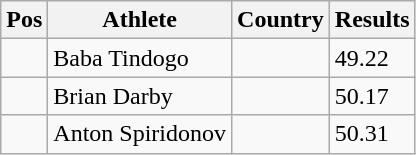<table class="wikitable wikble">
<tr>
<th>Pos</th>
<th>Athlete</th>
<th>Country</th>
<th>Results</th>
</tr>
<tr>
<td align="center"></td>
<td>Baba Tindogo</td>
<td></td>
<td>49.22</td>
</tr>
<tr>
<td align="center"></td>
<td>Brian Darby</td>
<td></td>
<td>50.17</td>
</tr>
<tr>
<td align="center"></td>
<td>Anton Spiridonov</td>
<td></td>
<td>50.31</td>
</tr>
</table>
